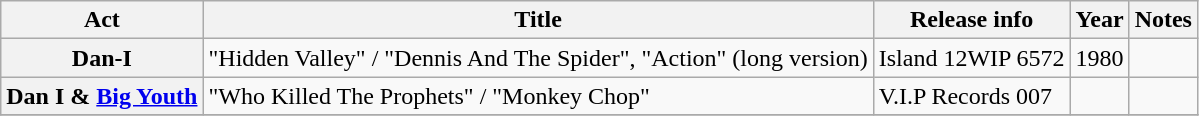<table class="wikitable plainrowheaders sortable">
<tr>
<th scope="col">Act</th>
<th scope="col">Title</th>
<th scope="col">Release info</th>
<th scope="col">Year</th>
<th scope="col" class="unsortable">Notes</th>
</tr>
<tr>
<th scope="row">Dan-I</th>
<td>"Hidden Valley" / "Dennis And The Spider", "Action" (long version)</td>
<td>Island 12WIP 6572</td>
<td>1980</td>
<td></td>
</tr>
<tr>
<th scope="row">Dan I & <a href='#'>Big Youth</a></th>
<td>"Who Killed The Prophets" / "Monkey Chop"</td>
<td>V.I.P Records 007</td>
<td></td>
<td></td>
</tr>
<tr>
</tr>
</table>
